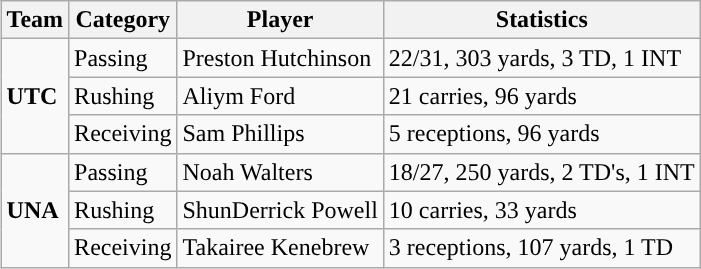<table class="wikitable" style="float: right;">
<tr>
<th>Team</th>
<th>Category</th>
<th>Player</th>
<th>Statistics</th>
</tr>
<tr>
<td rowspan=3><strong>UTC</strong></td>
<td>Passing</td>
<td>Preston Hutchinson</td>
<td>22/31, 303 yards, 3 TD, 1 INT</td>
</tr>
<tr>
<td>Rushing</td>
<td>Aliym Ford</td>
<td>21 carries, 96 yards</td>
</tr>
<tr>
<td>Receiving</td>
<td>Sam Phillips</td>
<td>5 receptions, 96 yards</td>
</tr>
<tr>
<td rowspan=3><strong>UNA</strong></td>
<td>Passing</td>
<td>Noah Walters</td>
<td>18/27, 250 yards, 2 TD's, 1 INT</td>
</tr>
<tr>
<td>Rushing</td>
<td>ShunDerrick Powell</td>
<td>10 carries, 33 yards</td>
</tr>
<tr>
<td>Receiving</td>
<td>Takairee Kenebrew</td>
<td>3 receptions, 107 yards, 1 TD</td>
</tr>
</table>
